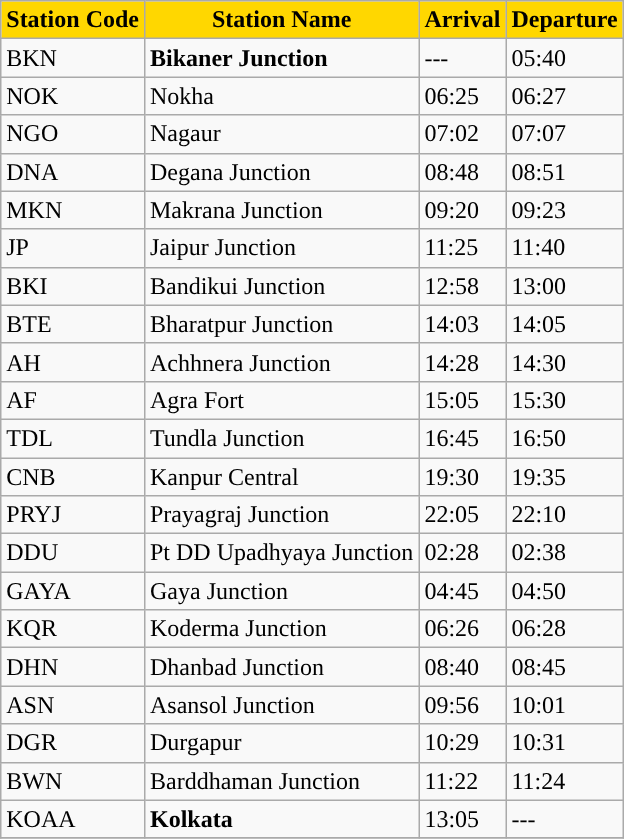<table class="wikitable">
<tr>
<th style="background:gold;">Station Code</th>
<th ! style="background:gold;">Station Name</th>
<th ! style="background:gold;">Arrival</th>
<th ! style="background:gold;">Departure</th>
</tr>
<tr>
<td>BKN</td>
<td><strong>Bikaner Junction</strong></td>
<td>---</td>
<td>05:40</td>
</tr>
<tr>
<td>NOK</td>
<td>Nokha</td>
<td>06:25</td>
<td>06:27</td>
</tr>
<tr>
<td>NGO</td>
<td>Nagaur</td>
<td>07:02</td>
<td>07:07</td>
</tr>
<tr>
<td>DNA</td>
<td>Degana Junction</td>
<td>08:48</td>
<td>08:51</td>
</tr>
<tr>
<td>MKN</td>
<td>Makrana Junction</td>
<td>09:20</td>
<td>09:23</td>
</tr>
<tr>
<td>JP</td>
<td>Jaipur Junction</td>
<td>11:25</td>
<td>11:40</td>
</tr>
<tr>
<td>BKI</td>
<td>Bandikui Junction</td>
<td>12:58</td>
<td>13:00</td>
</tr>
<tr>
<td>BTE</td>
<td>Bharatpur Junction</td>
<td>14:03</td>
<td>14:05</td>
</tr>
<tr>
<td>AH</td>
<td>Achhnera Junction</td>
<td>14:28</td>
<td>14:30</td>
</tr>
<tr>
<td>AF</td>
<td>Agra Fort</td>
<td>15:05</td>
<td>15:30</td>
</tr>
<tr>
<td>TDL</td>
<td>Tundla Junction</td>
<td>16:45</td>
<td>16:50</td>
</tr>
<tr>
<td>CNB</td>
<td>Kanpur Central</td>
<td>19:30</td>
<td>19:35</td>
</tr>
<tr>
<td>PRYJ</td>
<td>Prayagraj Junction</td>
<td>22:05</td>
<td>22:10</td>
</tr>
<tr>
<td>DDU</td>
<td>Pt DD Upadhyaya Junction</td>
<td>02:28</td>
<td>02:38</td>
</tr>
<tr>
<td>GAYA</td>
<td>Gaya Junction</td>
<td>04:45</td>
<td>04:50</td>
</tr>
<tr>
<td>KQR</td>
<td>Koderma Junction</td>
<td>06:26</td>
<td>06:28</td>
</tr>
<tr>
<td>DHN</td>
<td>Dhanbad Junction</td>
<td>08:40</td>
<td>08:45</td>
</tr>
<tr>
<td>ASN</td>
<td>Asansol Junction</td>
<td>09:56</td>
<td>10:01</td>
</tr>
<tr>
<td>DGR</td>
<td>Durgapur</td>
<td>10:29</td>
<td>10:31</td>
</tr>
<tr>
<td>BWN</td>
<td>Barddhaman Junction</td>
<td>11:22</td>
<td>11:24</td>
</tr>
<tr>
<td>KOAA</td>
<td><strong>Kolkata</strong></td>
<td>13:05</td>
<td>---</td>
</tr>
<tr>
</tr>
</table>
